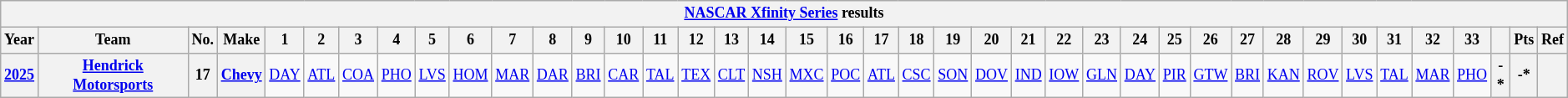<table class="wikitable" style="text-align:center; font-size:75%">
<tr>
<th colspan=42><a href='#'>NASCAR Xfinity Series</a> results</th>
</tr>
<tr>
<th>Year</th>
<th>Team</th>
<th>No.</th>
<th>Make</th>
<th>1</th>
<th>2</th>
<th>3</th>
<th>4</th>
<th>5</th>
<th>6</th>
<th>7</th>
<th>8</th>
<th>9</th>
<th>10</th>
<th>11</th>
<th>12</th>
<th>13</th>
<th>14</th>
<th>15</th>
<th>16</th>
<th>17</th>
<th>18</th>
<th>19</th>
<th>20</th>
<th>21</th>
<th>22</th>
<th>23</th>
<th>24</th>
<th>25</th>
<th>26</th>
<th>27</th>
<th>28</th>
<th>29</th>
<th>30</th>
<th>31</th>
<th>32</th>
<th>33</th>
<th></th>
<th>Pts</th>
<th>Ref</th>
</tr>
<tr>
<th><a href='#'>2025</a></th>
<th><a href='#'>Hendrick Motorsports</a></th>
<th>17</th>
<th><a href='#'>Chevy</a></th>
<td><a href='#'>DAY</a></td>
<td><a href='#'>ATL</a></td>
<td><a href='#'>COA</a></td>
<td><a href='#'>PHO</a></td>
<td><a href='#'>LVS</a></td>
<td><a href='#'>HOM</a></td>
<td><a href='#'>MAR</a></td>
<td><a href='#'>DAR</a></td>
<td><a href='#'>BRI</a></td>
<td><a href='#'>CAR</a></td>
<td><a href='#'>TAL</a></td>
<td><a href='#'>TEX</a></td>
<td><a href='#'>CLT</a></td>
<td><a href='#'>NSH</a></td>
<td><a href='#'>MXC</a></td>
<td><a href='#'>POC</a></td>
<td><a href='#'>ATL</a></td>
<td><a href='#'>CSC</a></td>
<td><a href='#'>SON</a></td>
<td><a href='#'>DOV</a></td>
<td><a href='#'>IND</a></td>
<td><a href='#'>IOW</a></td>
<td><a href='#'>GLN</a></td>
<td><a href='#'>DAY</a></td>
<td><a href='#'>PIR</a></td>
<td><a href='#'>GTW</a></td>
<td><a href='#'>BRI</a></td>
<td><a href='#'>KAN</a></td>
<td><a href='#'>ROV</a></td>
<td><a href='#'>LVS</a></td>
<td><a href='#'>TAL</a></td>
<td><a href='#'>MAR</a></td>
<td><a href='#'>PHO</a></td>
<th>-*</th>
<th>-*</th>
<th></th>
</tr>
</table>
